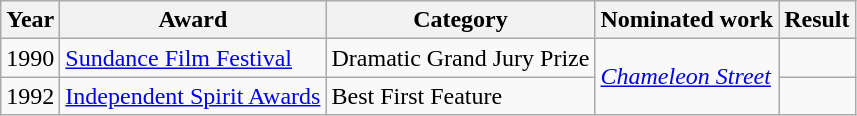<table class="wikitable">
<tr>
<th>Year</th>
<th>Award</th>
<th>Category</th>
<th>Nominated work</th>
<th>Result</th>
</tr>
<tr>
<td>1990</td>
<td><a href='#'>Sundance Film Festival</a></td>
<td>Dramatic Grand Jury Prize</td>
<td rowspan="2"><em><a href='#'>Chameleon Street</a></em></td>
<td></td>
</tr>
<tr>
<td>1992</td>
<td><a href='#'>Independent Spirit Awards</a></td>
<td>Best First Feature</td>
<td></td>
</tr>
</table>
